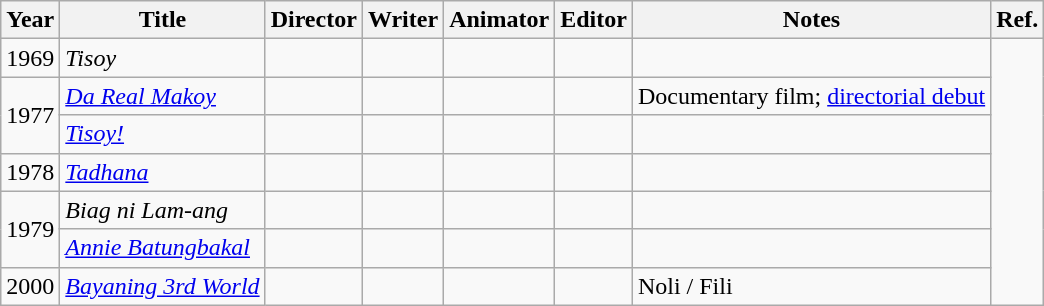<table class="wikitable">
<tr>
<th>Year</th>
<th>Title</th>
<th>Director</th>
<th>Writer</th>
<th>Animator</th>
<th>Editor</th>
<th>Notes</th>
<th>Ref.</th>
</tr>
<tr>
<td>1969</td>
<td><em>Tisoy</em></td>
<td></td>
<td></td>
<td></td>
<td></td>
<td></td>
<td rowspan="7"></td>
</tr>
<tr>
<td rowspan="2">1977</td>
<td><em><a href='#'>Da Real Makoy</a></em></td>
<td></td>
<td></td>
<td></td>
<td></td>
<td>Documentary film; <a href='#'>directorial debut</a></td>
</tr>
<tr>
<td><em><a href='#'>Tisoy!</a></em></td>
<td></td>
<td></td>
<td></td>
<td></td>
<td></td>
</tr>
<tr>
<td>1978</td>
<td><em><a href='#'>Tadhana</a></em></td>
<td></td>
<td></td>
<td></td>
<td></td>
<td></td>
</tr>
<tr>
<td rowspan="2">1979</td>
<td><em>Biag ni Lam-ang</em></td>
<td></td>
<td></td>
<td></td>
<td></td>
<td></td>
</tr>
<tr>
<td><em><a href='#'>Annie Batungbakal</a></em></td>
<td></td>
<td></td>
<td></td>
<td></td>
<td></td>
</tr>
<tr>
<td>2000</td>
<td><em><a href='#'>Bayaning 3rd World</a></em></td>
<td></td>
<td></td>
<td></td>
<td></td>
<td>Noli / Fili</td>
</tr>
</table>
